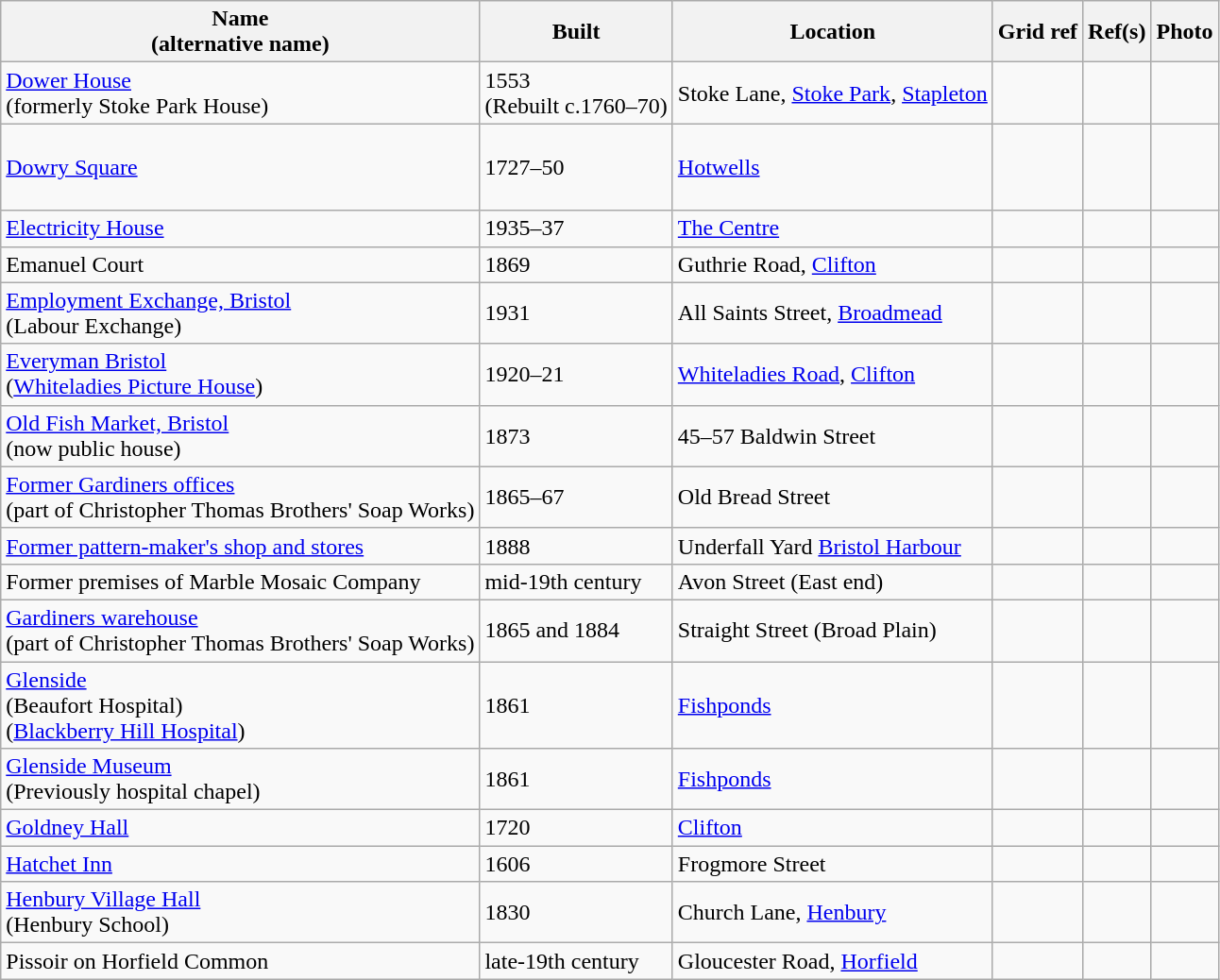<table class="wikitable">
<tr>
<th>Name<br>(alternative name)</th>
<th>Built</th>
<th>Location</th>
<th>Grid ref</th>
<th>Ref(s)</th>
<th>Photo</th>
</tr>
<tr>
<td><a href='#'>Dower House</a><br>(formerly Stoke Park House)</td>
<td>1553<br>(Rebuilt c.1760–70)</td>
<td>Stoke Lane, <a href='#'>Stoke Park</a>, <a href='#'>Stapleton</a></td>
<td></td>
<td></td>
<td></td>
</tr>
<tr>
<td><a href='#'>Dowry Square</a></td>
<td>1727–50</td>
<td><a href='#'>Hotwells</a></td>
<td></td>
<td><br><br><br></td>
<td></td>
</tr>
<tr>
<td><a href='#'>Electricity House</a></td>
<td>1935–37</td>
<td><a href='#'>The Centre</a></td>
<td></td>
<td></td>
<td></td>
</tr>
<tr>
<td>Emanuel Court</td>
<td>1869</td>
<td>Guthrie Road, <a href='#'>Clifton</a></td>
<td></td>
<td></td>
<td></td>
</tr>
<tr>
<td><a href='#'>Employment Exchange, Bristol</a><br>(Labour Exchange)</td>
<td>1931</td>
<td>All Saints Street, <a href='#'>Broadmead</a></td>
<td></td>
<td></td>
<td></td>
</tr>
<tr>
<td><a href='#'>Everyman Bristol</a><br>(<a href='#'>Whiteladies Picture House</a>)</td>
<td>1920–21</td>
<td><a href='#'>Whiteladies Road</a>, <a href='#'>Clifton</a></td>
<td></td>
<td></td>
<td></td>
</tr>
<tr>
<td><a href='#'>Old Fish Market, Bristol</a><br>(now public house)</td>
<td>1873</td>
<td>45–57 Baldwin Street</td>
<td></td>
<td></td>
<td></td>
</tr>
<tr>
<td><a href='#'>Former Gardiners offices</a><br>(part of Christopher Thomas Brothers' Soap Works)</td>
<td>1865–67</td>
<td>Old Bread Street</td>
<td></td>
<td></td>
<td></td>
</tr>
<tr>
<td><a href='#'>Former pattern-maker's shop and stores</a></td>
<td>1888</td>
<td>Underfall Yard <a href='#'>Bristol Harbour</a></td>
<td></td>
<td></td>
<td></td>
</tr>
<tr>
<td>Former premises of Marble Mosaic Company</td>
<td>mid-19th century</td>
<td>Avon Street (East end) </td>
<td></td>
<td></td>
<td></td>
</tr>
<tr>
<td><a href='#'>Gardiners warehouse</a><br>(part of Christopher Thomas Brothers' Soap Works)</td>
<td>1865 and 1884</td>
<td>Straight Street (Broad Plain)</td>
<td></td>
<td></td>
<td></td>
</tr>
<tr>
<td><a href='#'>Glenside</a><br>(Beaufort Hospital)<br>(<a href='#'>Blackberry Hill Hospital</a>)</td>
<td>1861</td>
<td><a href='#'>Fishponds</a></td>
<td></td>
<td></td>
<td></td>
</tr>
<tr>
<td><a href='#'>Glenside Museum</a><br>(Previously hospital chapel)</td>
<td>1861</td>
<td><a href='#'>Fishponds</a></td>
<td></td>
<td></td>
<td></td>
</tr>
<tr>
<td><a href='#'>Goldney Hall</a></td>
<td>1720</td>
<td><a href='#'>Clifton</a></td>
<td></td>
<td></td>
<td></td>
</tr>
<tr>
<td><a href='#'>Hatchet Inn</a></td>
<td>1606</td>
<td>Frogmore Street</td>
<td></td>
<td></td>
<td></td>
</tr>
<tr>
<td><a href='#'>Henbury Village Hall</a><br>(Henbury School)</td>
<td>1830</td>
<td>Church Lane, <a href='#'>Henbury</a></td>
<td></td>
<td></td>
<td></td>
</tr>
<tr>
<td>Pissoir on Horfield Common</td>
<td>late-19th century</td>
<td>Gloucester Road, <a href='#'>Horfield</a></td>
<td></td>
<td></td>
<td></td>
</tr>
</table>
